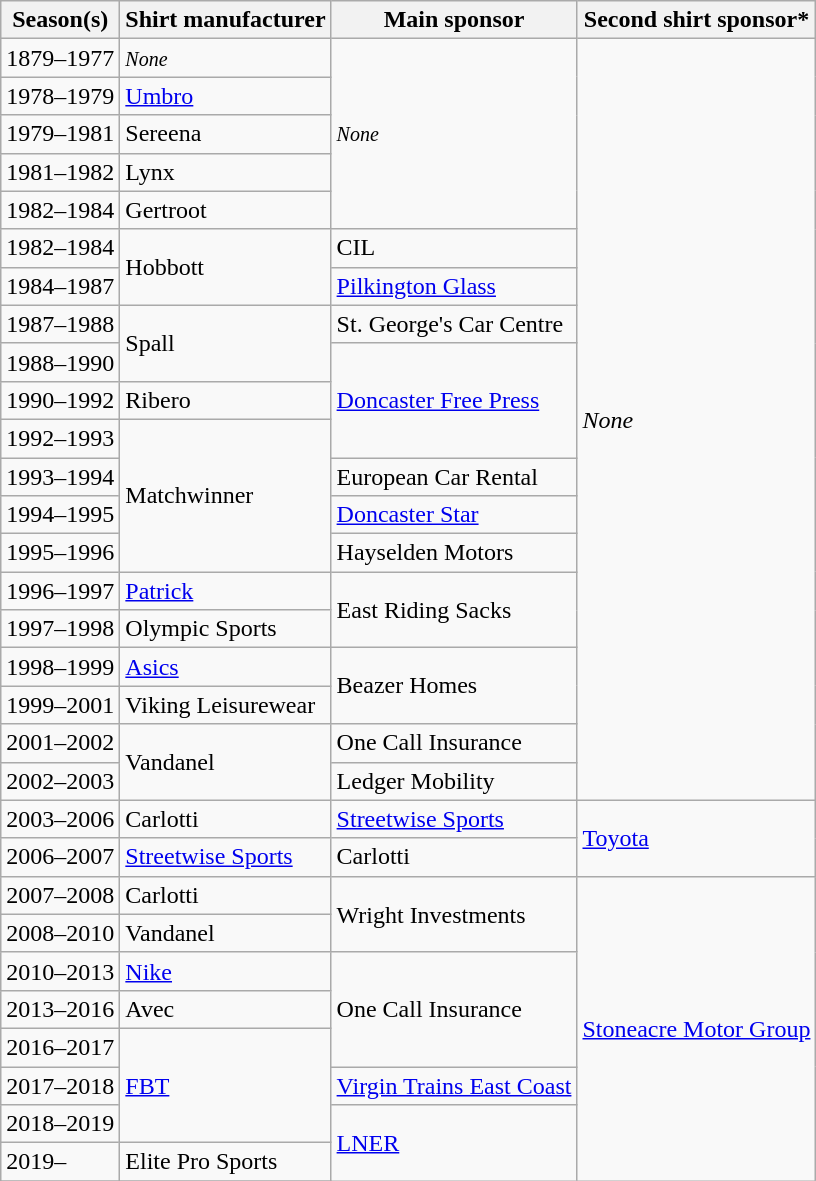<table class="wikitable">
<tr>
<th>Season(s)</th>
<th>Shirt manufacturer</th>
<th>Main sponsor</th>
<th>Second shirt sponsor*</th>
</tr>
<tr>
<td>1879–1977</td>
<td><small><em>None</em></small></td>
<td rowspan="5"><small><em>None</em></small></td>
<td rowspan="20"><em>None</em></td>
</tr>
<tr>
<td>1978–1979</td>
<td><a href='#'>Umbro</a></td>
</tr>
<tr>
<td>1979–1981</td>
<td>Sereena</td>
</tr>
<tr>
<td>1981–1982</td>
<td>Lynx</td>
</tr>
<tr>
<td>1982–1984</td>
<td>Gertroot</td>
</tr>
<tr>
<td>1982–1984</td>
<td rowspan="2">Hobbott</td>
<td>CIL</td>
</tr>
<tr>
<td>1984–1987</td>
<td><a href='#'>Pilkington Glass</a></td>
</tr>
<tr>
<td>1987–1988</td>
<td rowspan="2">Spall</td>
<td>St. George's Car Centre</td>
</tr>
<tr>
<td>1988–1990</td>
<td rowspan="3"><a href='#'>Doncaster Free Press</a></td>
</tr>
<tr>
<td>1990–1992</td>
<td>Ribero</td>
</tr>
<tr>
<td>1992–1993</td>
<td rowspan="4">Matchwinner</td>
</tr>
<tr>
<td>1993–1994</td>
<td>European Car Rental</td>
</tr>
<tr>
<td>1994–1995</td>
<td><a href='#'>Doncaster Star</a></td>
</tr>
<tr>
<td>1995–1996</td>
<td>Hayselden Motors</td>
</tr>
<tr>
<td>1996–1997</td>
<td><a href='#'>Patrick</a></td>
<td rowspan="2">East Riding Sacks</td>
</tr>
<tr>
<td>1997–1998</td>
<td>Olympic Sports</td>
</tr>
<tr>
<td>1998–1999</td>
<td><a href='#'>Asics</a></td>
<td rowspan="2">Beazer Homes</td>
</tr>
<tr>
<td>1999–2001</td>
<td>Viking Leisurewear</td>
</tr>
<tr>
<td>2001–2002</td>
<td rowspan="2">Vandanel</td>
<td>One Call Insurance</td>
</tr>
<tr>
<td>2002–2003</td>
<td>Ledger Mobility</td>
</tr>
<tr>
<td>2003–2006</td>
<td>Carlotti</td>
<td><a href='#'>Streetwise Sports</a></td>
<td rowspan="2"><a href='#'>Toyota</a></td>
</tr>
<tr>
<td>2006–2007</td>
<td><a href='#'>Streetwise Sports</a></td>
<td>Carlotti</td>
</tr>
<tr>
<td>2007–2008</td>
<td>Carlotti</td>
<td rowspan="2">Wright Investments</td>
<td rowspan="9"><a href='#'>Stoneacre Motor Group</a></td>
</tr>
<tr>
<td>2008–2010</td>
<td>Vandanel</td>
</tr>
<tr>
<td>2010–2013</td>
<td><a href='#'>Nike</a></td>
<td rowspan="3">One Call Insurance</td>
</tr>
<tr>
<td>2013–2016</td>
<td>Avec</td>
</tr>
<tr>
<td>2016–2017</td>
<td rowspan="3"><a href='#'>FBT</a></td>
</tr>
<tr>
<td>2017–2018</td>
<td><a href='#'>Virgin Trains East Coast</a></td>
</tr>
<tr>
<td>2018–2019</td>
<td rowspan="3"><a href='#'>LNER</a></td>
</tr>
<tr>
<td>2019–</td>
<td>Elite Pro Sports</td>
</tr>
<tr>
</tr>
</table>
